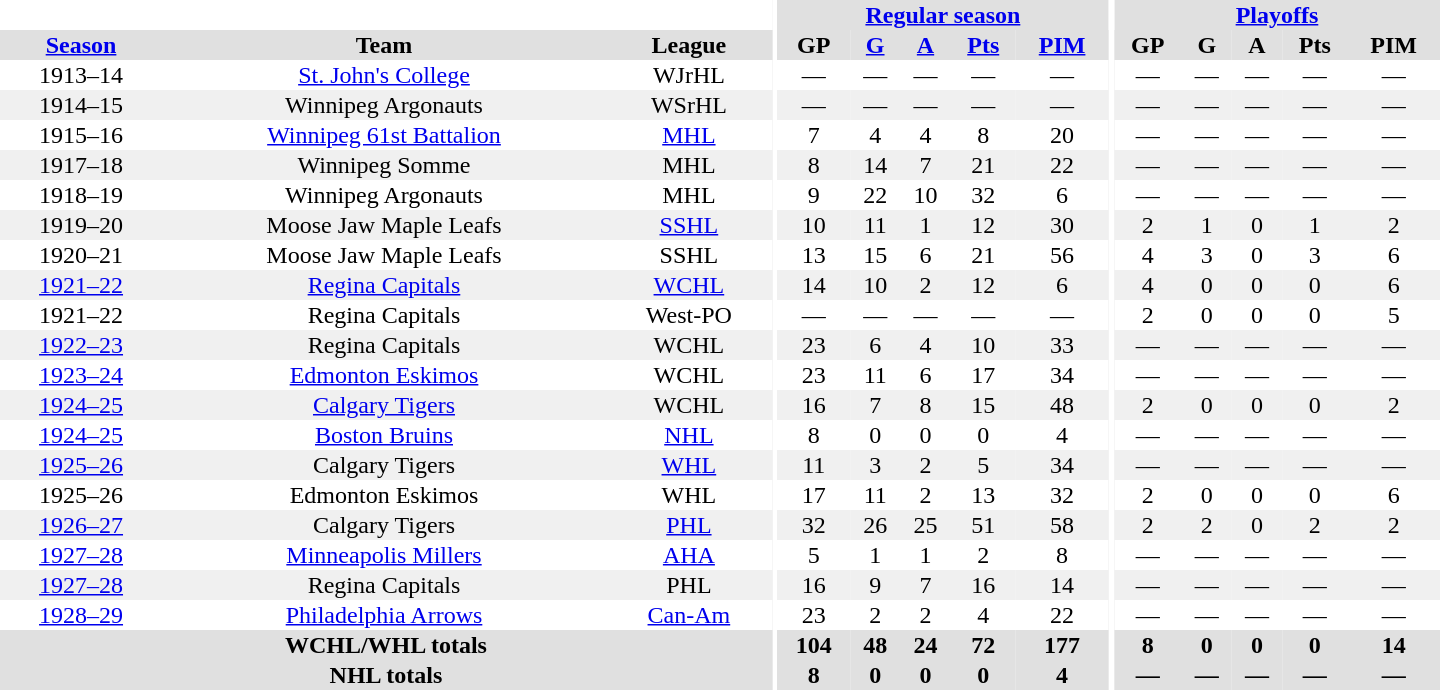<table border="0" cellpadding="1" cellspacing="0" style="text-align:center; width:60em">
<tr bgcolor="#e0e0e0">
<th colspan="3" bgcolor="#ffffff"></th>
<th rowspan="100" bgcolor="#ffffff"></th>
<th colspan="5"><a href='#'>Regular season</a></th>
<th rowspan="100" bgcolor="#ffffff"></th>
<th colspan="5"><a href='#'>Playoffs</a></th>
</tr>
<tr bgcolor="#e0e0e0">
<th><a href='#'>Season</a></th>
<th>Team</th>
<th>League</th>
<th>GP</th>
<th><a href='#'>G</a></th>
<th><a href='#'>A</a></th>
<th><a href='#'>Pts</a></th>
<th><a href='#'>PIM</a></th>
<th>GP</th>
<th>G</th>
<th>A</th>
<th>Pts</th>
<th>PIM</th>
</tr>
<tr>
<td>1913–14</td>
<td><a href='#'>St. John's College</a></td>
<td>WJrHL</td>
<td>—</td>
<td>—</td>
<td>—</td>
<td>—</td>
<td>—</td>
<td>—</td>
<td>—</td>
<td>—</td>
<td>—</td>
<td>—</td>
</tr>
<tr bgcolor="#f0f0f0">
<td>1914–15</td>
<td>Winnipeg Argonauts</td>
<td>WSrHL</td>
<td>—</td>
<td>—</td>
<td>—</td>
<td>—</td>
<td>—</td>
<td>—</td>
<td>—</td>
<td>—</td>
<td>—</td>
<td>—</td>
</tr>
<tr>
<td>1915–16</td>
<td><a href='#'>Winnipeg 61st Battalion</a></td>
<td><a href='#'>MHL</a></td>
<td>7</td>
<td>4</td>
<td>4</td>
<td>8</td>
<td>20</td>
<td>—</td>
<td>—</td>
<td>—</td>
<td>—</td>
<td>—</td>
</tr>
<tr bgcolor="#f0f0f0">
<td>1917–18</td>
<td>Winnipeg Somme</td>
<td>MHL</td>
<td>8</td>
<td>14</td>
<td>7</td>
<td>21</td>
<td>22</td>
<td>—</td>
<td>—</td>
<td>—</td>
<td>—</td>
<td>—</td>
</tr>
<tr>
<td>1918–19</td>
<td>Winnipeg Argonauts</td>
<td>MHL</td>
<td>9</td>
<td>22</td>
<td>10</td>
<td>32</td>
<td>6</td>
<td>—</td>
<td>—</td>
<td>—</td>
<td>—</td>
<td>—</td>
</tr>
<tr bgcolor="#f0f0f0">
<td>1919–20</td>
<td>Moose Jaw Maple Leafs</td>
<td><a href='#'>SSHL</a></td>
<td>10</td>
<td>11</td>
<td>1</td>
<td>12</td>
<td>30</td>
<td>2</td>
<td>1</td>
<td>0</td>
<td>1</td>
<td>2</td>
</tr>
<tr>
<td>1920–21</td>
<td>Moose Jaw Maple Leafs</td>
<td>SSHL</td>
<td>13</td>
<td>15</td>
<td>6</td>
<td>21</td>
<td>56</td>
<td>4</td>
<td>3</td>
<td>0</td>
<td>3</td>
<td>6</td>
</tr>
<tr bgcolor="#f0f0f0">
<td><a href='#'>1921–22</a></td>
<td><a href='#'>Regina Capitals</a></td>
<td><a href='#'>WCHL</a></td>
<td>14</td>
<td>10</td>
<td>2</td>
<td>12</td>
<td>6</td>
<td>4</td>
<td>0</td>
<td>0</td>
<td>0</td>
<td>6</td>
</tr>
<tr>
<td>1921–22</td>
<td>Regina Capitals</td>
<td>West-PO</td>
<td>—</td>
<td>—</td>
<td>—</td>
<td>—</td>
<td>—</td>
<td>2</td>
<td>0</td>
<td>0</td>
<td>0</td>
<td>5</td>
</tr>
<tr bgcolor="#f0f0f0">
<td><a href='#'>1922–23</a></td>
<td>Regina Capitals</td>
<td>WCHL</td>
<td>23</td>
<td>6</td>
<td>4</td>
<td>10</td>
<td>33</td>
<td>—</td>
<td>—</td>
<td>—</td>
<td>—</td>
<td>—</td>
</tr>
<tr>
<td><a href='#'>1923–24</a></td>
<td><a href='#'>Edmonton Eskimos</a></td>
<td>WCHL</td>
<td>23</td>
<td>11</td>
<td>6</td>
<td>17</td>
<td>34</td>
<td>—</td>
<td>—</td>
<td>—</td>
<td>—</td>
<td>—</td>
</tr>
<tr bgcolor="#f0f0f0">
<td><a href='#'>1924–25</a></td>
<td><a href='#'>Calgary Tigers</a></td>
<td>WCHL</td>
<td>16</td>
<td>7</td>
<td>8</td>
<td>15</td>
<td>48</td>
<td>2</td>
<td>0</td>
<td>0</td>
<td>0</td>
<td>2</td>
</tr>
<tr>
<td><a href='#'>1924–25</a></td>
<td><a href='#'>Boston Bruins</a></td>
<td><a href='#'>NHL</a></td>
<td>8</td>
<td>0</td>
<td>0</td>
<td>0</td>
<td>4</td>
<td>—</td>
<td>—</td>
<td>—</td>
<td>—</td>
<td>—</td>
</tr>
<tr bgcolor="#f0f0f0">
<td><a href='#'>1925–26</a></td>
<td>Calgary Tigers</td>
<td><a href='#'>WHL</a></td>
<td>11</td>
<td>3</td>
<td>2</td>
<td>5</td>
<td>34</td>
<td>—</td>
<td>—</td>
<td>—</td>
<td>—</td>
<td>—</td>
</tr>
<tr>
<td>1925–26</td>
<td>Edmonton Eskimos</td>
<td>WHL</td>
<td>17</td>
<td>11</td>
<td>2</td>
<td>13</td>
<td>32</td>
<td>2</td>
<td>0</td>
<td>0</td>
<td>0</td>
<td>6</td>
</tr>
<tr bgcolor="#f0f0f0">
<td><a href='#'>1926–27</a></td>
<td>Calgary Tigers</td>
<td><a href='#'>PHL</a></td>
<td>32</td>
<td>26</td>
<td>25</td>
<td>51</td>
<td>58</td>
<td>2</td>
<td>2</td>
<td>0</td>
<td>2</td>
<td>2</td>
</tr>
<tr>
<td><a href='#'>1927–28</a></td>
<td><a href='#'>Minneapolis Millers</a></td>
<td><a href='#'>AHA</a></td>
<td>5</td>
<td>1</td>
<td>1</td>
<td>2</td>
<td>8</td>
<td>—</td>
<td>—</td>
<td>—</td>
<td>—</td>
<td>—</td>
</tr>
<tr bgcolor="#f0f0f0">
<td><a href='#'>1927–28</a></td>
<td>Regina Capitals</td>
<td>PHL</td>
<td>16</td>
<td>9</td>
<td>7</td>
<td>16</td>
<td>14</td>
<td>—</td>
<td>—</td>
<td>—</td>
<td>—</td>
<td>—</td>
</tr>
<tr>
<td><a href='#'>1928–29</a></td>
<td><a href='#'>Philadelphia Arrows</a></td>
<td><a href='#'>Can-Am</a></td>
<td>23</td>
<td>2</td>
<td>2</td>
<td>4</td>
<td>22</td>
<td>—</td>
<td>—</td>
<td>—</td>
<td>—</td>
<td>—</td>
</tr>
<tr bgcolor="#e0e0e0">
<th colspan="3">WCHL/WHL totals</th>
<th>104</th>
<th>48</th>
<th>24</th>
<th>72</th>
<th>177</th>
<th>8</th>
<th>0</th>
<th>0</th>
<th>0</th>
<th>14</th>
</tr>
<tr bgcolor="#e0e0e0">
<th colspan="3">NHL totals</th>
<th>8</th>
<th>0</th>
<th>0</th>
<th>0</th>
<th>4</th>
<th>—</th>
<th>—</th>
<th>—</th>
<th>—</th>
<th>—</th>
</tr>
</table>
